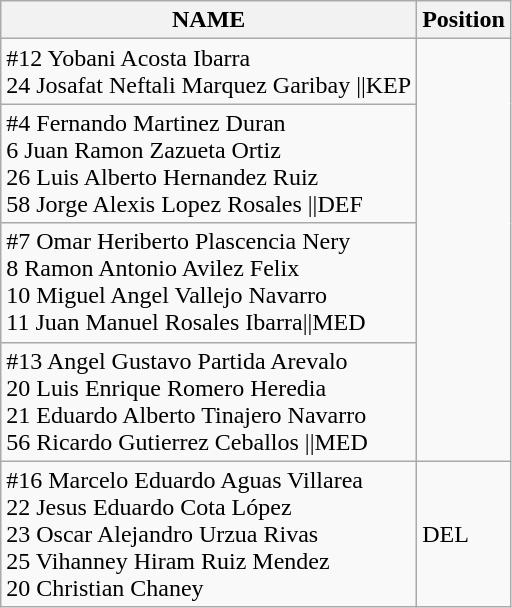<table class="wikitable">
<tr>
<th>NAME</th>
<th>Position</th>
</tr>
<tr>
<td>#12 Yobani Acosta Ibarra<br>24 Josafat Neftali Marquez Garibay  ||KEP</td>
</tr>
<tr>
<td>#4  Fernando Martinez Duran<br>6  Juan Ramon Zazueta Ortiz<br>26 Luis Alberto Hernandez Ruiz<br>58 Jorge Alexis Lopez Rosales ||DEF</td>
</tr>
<tr>
<td>#7  Omar Heriberto Plascencia Nery<br>8  Ramon Antonio Avilez Felix<br>10 Miguel Angel Vallejo Navarro<br>11 Juan Manuel Rosales Ibarra||MED</td>
</tr>
<tr>
<td>#13 Angel Gustavo Partida Arevalo<br>20 Luis Enrique Romero Heredia<br>21 Eduardo Alberto Tinajero Navarro<br>56 Ricardo Gutierrez Ceballos ||MED</td>
</tr>
<tr>
<td>#16 Marcelo Eduardo Aguas Villarea<br>22 Jesus Eduardo Cota López<br>23 Oscar Alejandro Urzua Rivas<br>25 Vihanney Hiram Ruiz Mendez<br>20 Christian Chaney</td>
<td>DEL</td>
</tr>
</table>
